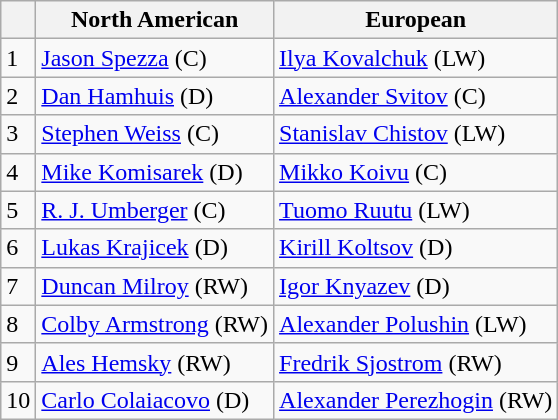<table class="wikitable">
<tr>
<th></th>
<th>North American</th>
<th>European</th>
</tr>
<tr>
<td>1</td>
<td> <a href='#'>Jason Spezza</a> (C)</td>
<td> <a href='#'>Ilya Kovalchuk</a> (LW)</td>
</tr>
<tr>
<td>2</td>
<td> <a href='#'>Dan Hamhuis</a> (D)</td>
<td> <a href='#'>Alexander Svitov</a> (C)</td>
</tr>
<tr>
<td>3</td>
<td> <a href='#'>Stephen Weiss</a> (C)</td>
<td> <a href='#'>Stanislav Chistov</a> (LW)</td>
</tr>
<tr>
<td>4</td>
<td> <a href='#'>Mike Komisarek</a> (D)</td>
<td> <a href='#'>Mikko Koivu</a> (C)</td>
</tr>
<tr>
<td>5</td>
<td> <a href='#'>R. J. Umberger</a> (C)</td>
<td> <a href='#'>Tuomo Ruutu</a> (LW)</td>
</tr>
<tr>
<td>6</td>
<td> <a href='#'>Lukas Krajicek</a> (D)</td>
<td> <a href='#'>Kirill Koltsov</a> (D)</td>
</tr>
<tr>
<td>7</td>
<td> <a href='#'>Duncan Milroy</a> (RW)</td>
<td> <a href='#'>Igor Knyazev</a> (D)</td>
</tr>
<tr>
<td>8</td>
<td> <a href='#'>Colby Armstrong</a> (RW)</td>
<td> <a href='#'>Alexander Polushin</a> (LW)</td>
</tr>
<tr>
<td>9</td>
<td> <a href='#'>Ales Hemsky</a> (RW)</td>
<td> <a href='#'>Fredrik Sjostrom</a> (RW)</td>
</tr>
<tr>
<td>10</td>
<td> <a href='#'>Carlo Colaiacovo</a> (D)</td>
<td> <a href='#'>Alexander Perezhogin</a> (RW)</td>
</tr>
</table>
